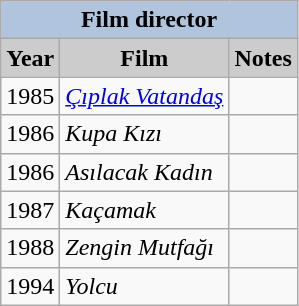<table class="wikitable">
<tr style="text-align:center;">
<th colspan=4 style="background:#B0C4DE;">Film director</th>
</tr>
<tr style="text-align:center;">
<th style="background:#ccc;">Year</th>
<th style="background:#ccc;">Film</th>
<th style="background:#ccc;">Notes</th>
</tr>
<tr>
<td>1985</td>
<td><em><a href='#'>Çıplak Vatandaş</a></em></td>
<td></td>
</tr>
<tr>
<td>1986</td>
<td><em>Kupa Kızı</em></td>
<td></td>
</tr>
<tr>
<td>1986</td>
<td><em>Asılacak Kadın</em></td>
<td></td>
</tr>
<tr>
<td>1987</td>
<td><em>Kaçamak</em></td>
<td></td>
</tr>
<tr>
<td>1988</td>
<td><em>Zengin Mutfağı</em></td>
<td></td>
</tr>
<tr>
<td>1994</td>
<td><em>Yolcu</em></td>
<td></td>
</tr>
</table>
